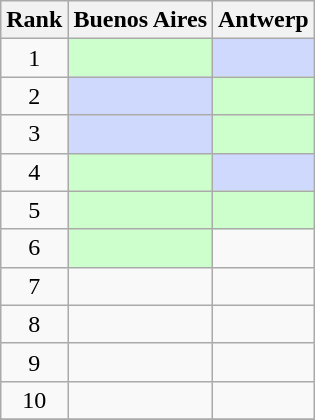<table class=wikitable>
<tr>
<th>Rank</th>
<th>Buenos Aires</th>
<th>Antwerp</th>
</tr>
<tr>
<td align=center>1</td>
<td bgcolor=ccffcc></td>
<td bgcolor=cfd9fd></td>
</tr>
<tr>
<td align=center>2</td>
<td bgcolor=cfd9fd></td>
<td bgcolor=ccffcc></td>
</tr>
<tr>
<td align=center>3</td>
<td bgcolor=cfd9fd></td>
<td bgcolor=ccffcc></td>
</tr>
<tr>
<td align=center>4</td>
<td bgcolor=ccffcc></td>
<td bgcolor=cfd9fd></td>
</tr>
<tr>
<td align=center>5</td>
<td bgcolor=ccffcc></td>
<td bgcolor=ccffcc></td>
</tr>
<tr>
<td align=center>6</td>
<td bgcolor=ccffcc></td>
<td></td>
</tr>
<tr>
<td align=center>7</td>
<td></td>
<td></td>
</tr>
<tr>
<td align=center>8</td>
<td></td>
<td></td>
</tr>
<tr>
<td align=center>9</td>
<td></td>
<td></td>
</tr>
<tr>
<td align=center>10</td>
<td></td>
<td></td>
</tr>
<tr>
</tr>
</table>
